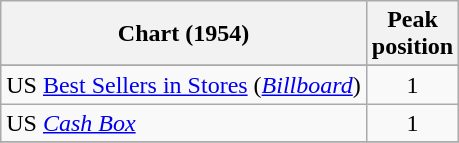<table class="wikitable sortable">
<tr>
<th>Chart (1954)</th>
<th>Peak<br>position</th>
</tr>
<tr>
</tr>
<tr>
</tr>
<tr>
<td>US <a href='#'>Best Sellers in Stores</a> (<a href='#'><em>Billboard</em></a>)</td>
<td style="text-align:center;">1</td>
</tr>
<tr>
<td>US <em><a href='#'>Cash Box</a></em></td>
<td style="text-align:center;">1</td>
</tr>
<tr>
</tr>
</table>
